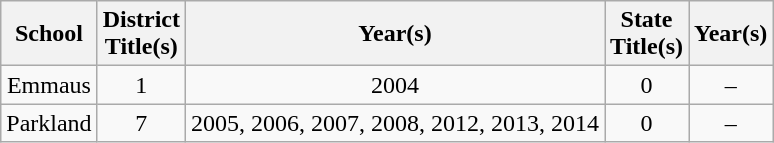<table class="wikitable" style="text-align:center">
<tr>
<th>School</th>
<th>District<br>Title(s)</th>
<th>Year(s)</th>
<th>State<br>Title(s)</th>
<th>Year(s)</th>
</tr>
<tr>
<td>Emmaus</td>
<td>1</td>
<td>2004</td>
<td>0</td>
<td>–</td>
</tr>
<tr>
<td>Parkland</td>
<td>7</td>
<td>2005, 2006, 2007, 2008, 2012, 2013, 2014</td>
<td>0</td>
<td>–</td>
</tr>
</table>
